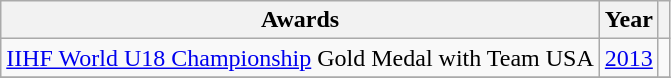<table class="wikitable">
<tr>
<th>Awards</th>
<th>Year</th>
<th></th>
</tr>
<tr>
<td><a href='#'>IIHF World U18 Championship</a> Gold Medal with Team USA</td>
<td><a href='#'>2013</a></td>
<td></td>
</tr>
<tr>
</tr>
</table>
